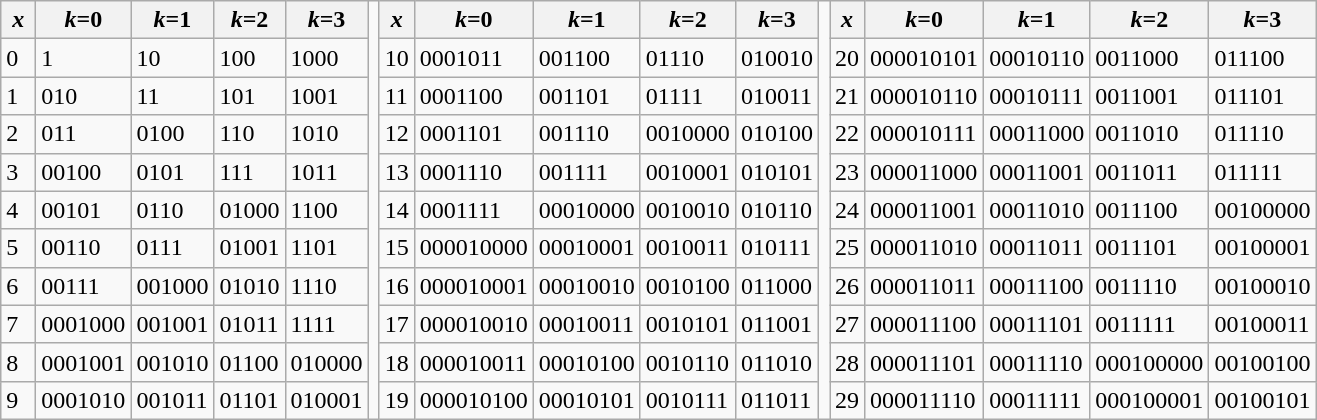<table class=wikitable>
<tr>
<th> <em>x</em> </th>
<th><em>k</em>=0</th>
<th><em>k</em>=1</th>
<th><em>k</em>=2</th>
<th><em>k</em>=3</th>
<td rowspan=11></td>
<th> <em>x</em> </th>
<th><em>k</em>=0</th>
<th><em>k</em>=1</th>
<th><em>k</em>=2</th>
<th><em>k</em>=3</th>
<td rowspan=11></td>
<th> <em>x</em> </th>
<th><em>k</em>=0</th>
<th><em>k</em>=1</th>
<th><em>k</em>=2</th>
<th><em>k</em>=3</th>
</tr>
<tr>
<td>0</td>
<td>1</td>
<td>10</td>
<td>100</td>
<td>1000</td>
<td>10</td>
<td>0001011</td>
<td>001100</td>
<td>01110</td>
<td>010010</td>
<td>20</td>
<td>000010101</td>
<td>00010110</td>
<td>0011000</td>
<td>011100</td>
</tr>
<tr>
<td>1</td>
<td>010</td>
<td>11</td>
<td>101</td>
<td>1001</td>
<td>11</td>
<td>0001100</td>
<td>001101</td>
<td>01111</td>
<td>010011</td>
<td>21</td>
<td>000010110</td>
<td>00010111</td>
<td>0011001</td>
<td>011101</td>
</tr>
<tr>
<td>2</td>
<td>011</td>
<td>0100</td>
<td>110</td>
<td>1010</td>
<td>12</td>
<td>0001101</td>
<td>001110</td>
<td>0010000</td>
<td>010100</td>
<td>22</td>
<td>000010111</td>
<td>00011000</td>
<td>0011010</td>
<td>011110</td>
</tr>
<tr>
<td>3</td>
<td>00100</td>
<td>0101</td>
<td>111</td>
<td>1011</td>
<td>13</td>
<td>0001110</td>
<td>001111</td>
<td>0010001</td>
<td>010101</td>
<td>23</td>
<td>000011000</td>
<td>00011001</td>
<td>0011011</td>
<td>011111</td>
</tr>
<tr>
<td>4</td>
<td>00101</td>
<td>0110</td>
<td>01000</td>
<td>1100</td>
<td>14</td>
<td>0001111</td>
<td>00010000</td>
<td>0010010</td>
<td>010110</td>
<td>24</td>
<td>000011001</td>
<td>00011010</td>
<td>0011100</td>
<td>00100000</td>
</tr>
<tr>
<td>5</td>
<td>00110</td>
<td>0111</td>
<td>01001</td>
<td>1101</td>
<td>15</td>
<td>000010000</td>
<td>00010001</td>
<td>0010011</td>
<td>010111</td>
<td>25</td>
<td>000011010</td>
<td>00011011</td>
<td>0011101</td>
<td>00100001</td>
</tr>
<tr>
<td>6</td>
<td>00111</td>
<td>001000</td>
<td>01010</td>
<td>1110</td>
<td>16</td>
<td>000010001</td>
<td>00010010</td>
<td>0010100</td>
<td>011000</td>
<td>26</td>
<td>000011011</td>
<td>00011100</td>
<td>0011110</td>
<td>00100010</td>
</tr>
<tr>
<td>7</td>
<td>0001000</td>
<td>001001</td>
<td>01011</td>
<td>1111</td>
<td>17</td>
<td>000010010</td>
<td>00010011</td>
<td>0010101</td>
<td>011001</td>
<td>27</td>
<td>000011100</td>
<td>00011101</td>
<td>0011111</td>
<td>00100011</td>
</tr>
<tr>
<td>8</td>
<td>0001001</td>
<td>001010</td>
<td>01100</td>
<td>010000</td>
<td>18</td>
<td>000010011</td>
<td>00010100</td>
<td>0010110</td>
<td>011010</td>
<td>28</td>
<td>000011101</td>
<td>00011110</td>
<td>000100000</td>
<td>00100100</td>
</tr>
<tr>
<td>9</td>
<td>0001010</td>
<td>001011</td>
<td>01101</td>
<td>010001</td>
<td>19</td>
<td>000010100</td>
<td>00010101</td>
<td>0010111</td>
<td>011011</td>
<td>29</td>
<td>000011110</td>
<td>00011111</td>
<td>000100001</td>
<td>00100101</td>
</tr>
</table>
